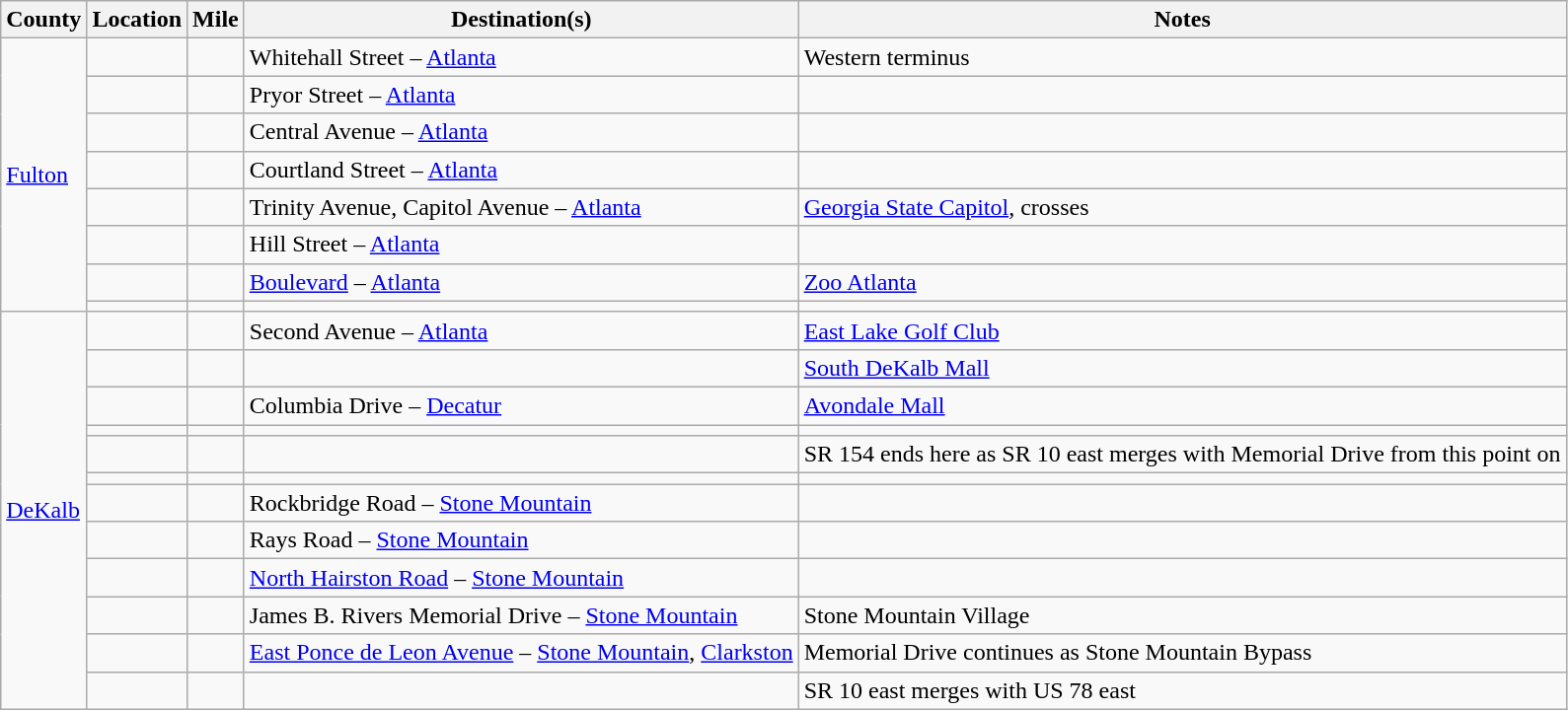<table class="wikitable">
<tr>
<th>County</th>
<th>Location</th>
<th>Mile</th>
<th>Destination(s)</th>
<th>Notes</th>
</tr>
<tr>
<td rowspan=8><a href='#'>Fulton</a></td>
<td></td>
<td></td>
<td>Whitehall Street – <a href='#'>Atlanta</a></td>
<td>Western terminus</td>
</tr>
<tr>
<td></td>
<td></td>
<td>Pryor Street – <a href='#'>Atlanta</a></td>
<td></td>
</tr>
<tr>
<td></td>
<td></td>
<td>Central Avenue – <a href='#'>Atlanta</a></td>
<td></td>
</tr>
<tr>
<td></td>
<td></td>
<td>Courtland Street – <a href='#'>Atlanta</a></td>
<td></td>
</tr>
<tr>
<td></td>
<td></td>
<td>Trinity Avenue, Capitol Avenue – <a href='#'>Atlanta</a></td>
<td><a href='#'>Georgia State Capitol</a>, crosses </td>
</tr>
<tr>
<td></td>
<td></td>
<td>Hill Street – <a href='#'>Atlanta</a></td>
<td></td>
</tr>
<tr>
<td></td>
<td></td>
<td><a href='#'>Boulevard</a> – <a href='#'>Atlanta</a></td>
<td><a href='#'>Zoo Atlanta</a></td>
</tr>
<tr>
<td></td>
<td></td>
<td></td>
<td></td>
</tr>
<tr>
<td rowspan=12><a href='#'>DeKalb</a></td>
<td></td>
<td></td>
<td>Second Avenue – <a href='#'>Atlanta</a></td>
<td><a href='#'>East Lake Golf Club</a></td>
</tr>
<tr>
<td></td>
<td></td>
<td></td>
<td><a href='#'>South DeKalb Mall</a></td>
</tr>
<tr>
<td></td>
<td></td>
<td>Columbia Drive – <a href='#'>Decatur</a></td>
<td><a href='#'>Avondale Mall</a></td>
</tr>
<tr>
<td></td>
<td></td>
<td></td>
<td></td>
</tr>
<tr>
<td></td>
<td></td>
<td></td>
<td>SR 154 ends here as SR 10 east merges with Memorial Drive from this point on</td>
</tr>
<tr>
<td></td>
<td></td>
<td></td>
<td></td>
</tr>
<tr>
<td></td>
<td></td>
<td>Rockbridge Road – <a href='#'>Stone Mountain</a></td>
<td></td>
</tr>
<tr>
<td></td>
<td></td>
<td>Rays Road – <a href='#'>Stone Mountain</a></td>
<td></td>
</tr>
<tr>
<td></td>
<td></td>
<td><a href='#'>North Hairston Road</a> – <a href='#'>Stone Mountain</a></td>
<td></td>
</tr>
<tr>
<td></td>
<td></td>
<td>James B. Rivers Memorial Drive – <a href='#'>Stone Mountain</a></td>
<td>Stone Mountain Village</td>
</tr>
<tr>
<td></td>
<td></td>
<td><a href='#'>East Ponce de Leon Avenue</a> – <a href='#'>Stone Mountain</a>, <a href='#'>Clarkston</a></td>
<td>Memorial Drive continues as Stone Mountain Bypass</td>
</tr>
<tr>
<td></td>
<td></td>
<td></td>
<td>SR 10 east merges with US 78 east</td>
</tr>
</table>
